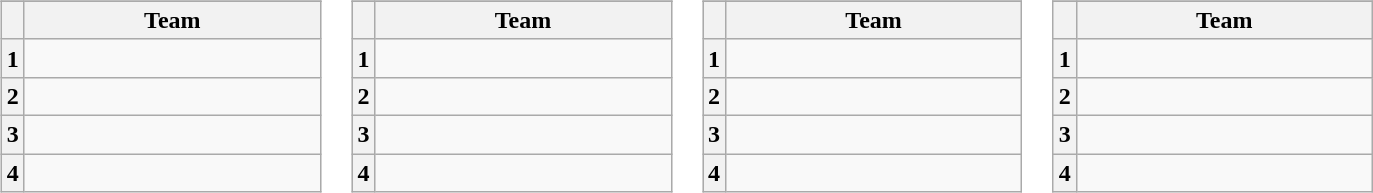<table>
<tr style="vertical-align:top">
<td><br><table class="wikitable">
<tr>
</tr>
<tr>
<th></th>
<th width="190">Team</th>
</tr>
<tr>
<th align="center">1</th>
<td></td>
</tr>
<tr>
<th align="center">2</th>
<td></td>
</tr>
<tr>
<th align="center">3</th>
<td></td>
</tr>
<tr>
<th align="center">4</th>
<td></td>
</tr>
</table>
</td>
<td><br><table class="wikitable">
<tr>
</tr>
<tr>
<th></th>
<th width="190">Team</th>
</tr>
<tr>
<th align="center">1</th>
<td></td>
</tr>
<tr>
<th align="center">2</th>
<td></td>
</tr>
<tr>
<th align="center">3</th>
<td></td>
</tr>
<tr>
<th align="center">4</th>
<td></td>
</tr>
</table>
</td>
<td><br><table class="wikitable">
<tr>
</tr>
<tr>
<th></th>
<th width="190">Team</th>
</tr>
<tr>
<th align="center">1</th>
<td></td>
</tr>
<tr>
<th align="center">2</th>
<td></td>
</tr>
<tr>
<th align="center">3</th>
<td></td>
</tr>
<tr>
<th align="center">4</th>
<td></td>
</tr>
</table>
</td>
<td><br><table class="wikitable">
<tr>
</tr>
<tr>
<th></th>
<th width="190">Team</th>
</tr>
<tr>
<th align="center">1</th>
<td></td>
</tr>
<tr>
<th align="center">2</th>
<td></td>
</tr>
<tr>
<th align="center">3</th>
<td></td>
</tr>
<tr>
<th align="center">4</th>
<td></td>
</tr>
</table>
</td>
</tr>
</table>
